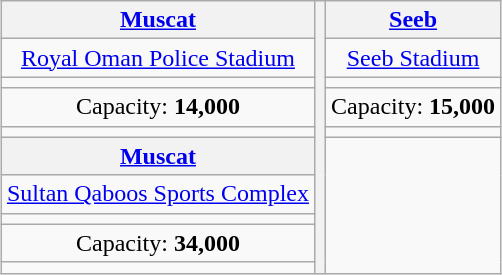<table class="wikitable" style="margin:1em auto; text-align:center">
<tr>
<th><a href='#'>Muscat</a></th>
<th rowspan=10></th>
<th><a href='#'>Seeb</a></th>
</tr>
<tr>
<td><a href='#'>Royal Oman Police Stadium</a></td>
<td><a href='#'>Seeb Stadium</a></td>
</tr>
<tr>
<td><small></small></td>
<td><small></small></td>
</tr>
<tr>
<td>Capacity: <strong>14,000</strong></td>
<td>Capacity: <strong>15,000</strong></td>
</tr>
<tr>
<td></td>
<td></td>
</tr>
<tr>
<th><a href='#'>Muscat</a></th>
</tr>
<tr>
<td><a href='#'>Sultan Qaboos Sports Complex</a></td>
</tr>
<tr>
<td><small></small></td>
</tr>
<tr>
<td>Capacity: <strong>34,000</strong></td>
</tr>
<tr>
<td></td>
</tr>
</table>
